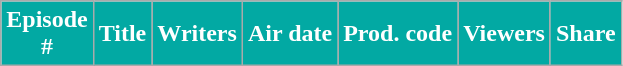<table class="wikitable plainrowheaders" style="background:#fff; margin-right:0;">
<tr>
<th style="background:#02A9A3; color:#fff;">Episode<br># </th>
<th style="background:#02A9A3; color:#fff;">Title</th>
<th style="background:#02A9A3; color:#fff;">Writers</th>
<th style="background:#02A9A3; color:#fff;">Air date</th>
<th style="background:#02A9A3; color:#fff;">Prod. code</th>
<th style="background:#02A9A3; color:#fff;">Viewers</th>
<th style="background:#02A9A3; color:#fff;">Share<br>




</th>
</tr>
</table>
